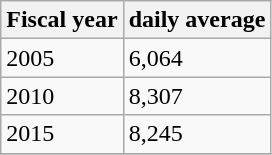<table class="wikitable">
<tr>
<th>Fiscal year</th>
<th>daily average</th>
</tr>
<tr>
<td>2005</td>
<td>6,064</td>
</tr>
<tr>
<td>2010</td>
<td>8,307</td>
</tr>
<tr>
<td>2015</td>
<td>8,245</td>
</tr>
<tr>
</tr>
</table>
